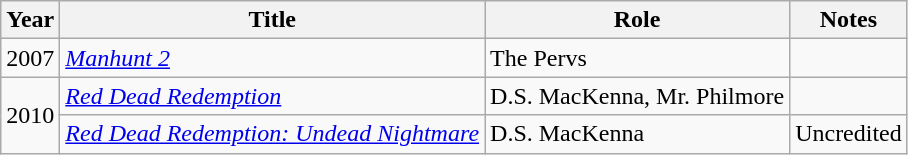<table class="wikitable">
<tr>
<th>Year</th>
<th>Title</th>
<th>Role</th>
<th>Notes</th>
</tr>
<tr>
<td>2007</td>
<td><em><a href='#'>Manhunt 2</a></em></td>
<td>The Pervs</td>
<td></td>
</tr>
<tr>
<td rowspan="2">2010</td>
<td><em><a href='#'>Red Dead Redemption</a></em></td>
<td>D.S. MacKenna, Mr. Philmore</td>
<td></td>
</tr>
<tr>
<td><em><a href='#'>Red Dead Redemption: Undead Nightmare</a></em></td>
<td>D.S. MacKenna</td>
<td>Uncredited</td>
</tr>
</table>
